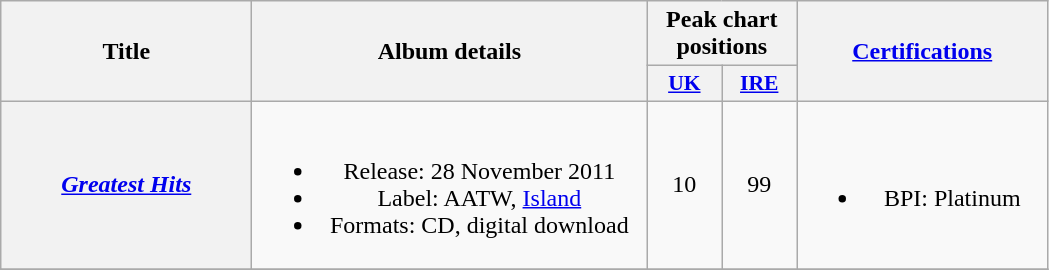<table class="wikitable plainrowheaders" style="text-align:center;" border="1">
<tr>
<th scope="col" rowspan="2" style="width:10em;">Title</th>
<th scope="col" rowspan="2" style="width:16em;">Album details</th>
<th scope="col" colspan="2">Peak chart positions</th>
<th scope="col" rowspan="2" style="width:10em;"><a href='#'>Certifications</a></th>
</tr>
<tr>
<th scope="col" style="width:3em;font-size:90%;"><a href='#'>UK</a><br></th>
<th scope="col" style="width:3em;font-size:90%;"><a href='#'>IRE</a><br></th>
</tr>
<tr>
<th scope="row"><em><a href='#'>Greatest Hits</a></em></th>
<td><br><ul><li>Release: 28 November 2011</li><li>Label: AATW, <a href='#'>Island</a></li><li>Formats: CD, digital download</li></ul></td>
<td>10</td>
<td>99</td>
<td><br><ul><li>BPI: Platinum</li></ul></td>
</tr>
<tr>
</tr>
</table>
